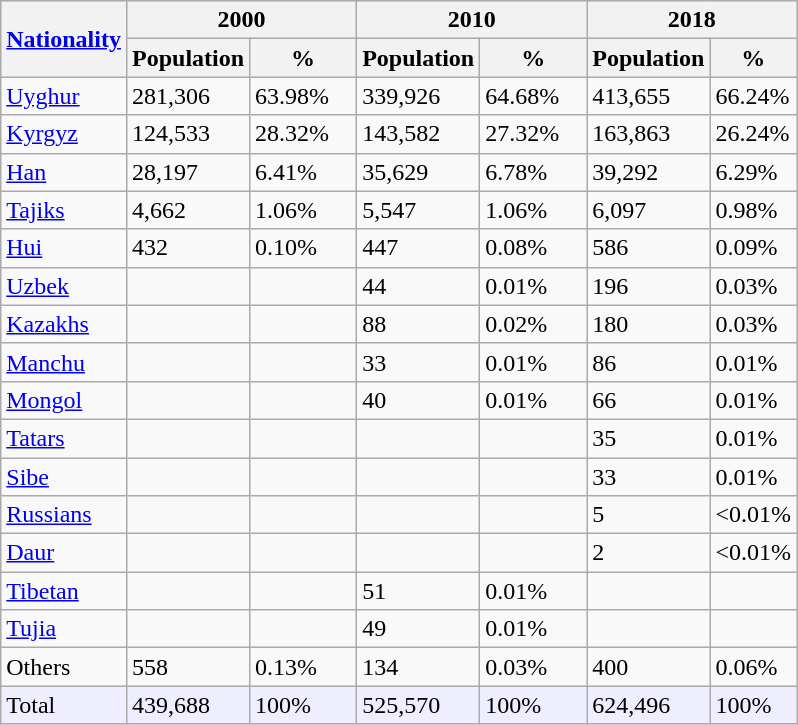<table class="wikitable">
<tr style="background:#eee;">
<th rowspan="2"><a href='#'>Nationality</a></th>
<th colspan="2">2000</th>
<th colspan="2">2010</th>
<th colspan="2">2018</th>
</tr>
<tr style="background:#eee;">
<th>Population</th>
<th style="width:4em;">%</th>
<th>Population</th>
<th style="width:4em;">%</th>
<th>Population</th>
<th>%</th>
</tr>
<tr>
<td><a href='#'>Uyghur</a></td>
<td>281,306</td>
<td>63.98%</td>
<td>339,926</td>
<td>64.68%</td>
<td>413,655</td>
<td>66.24%</td>
</tr>
<tr>
<td><a href='#'>Kyrgyz</a></td>
<td>124,533</td>
<td>28.32%</td>
<td>143,582</td>
<td>27.32%</td>
<td>163,863</td>
<td>26.24%</td>
</tr>
<tr>
<td><a href='#'>Han</a></td>
<td>28,197</td>
<td>6.41%</td>
<td>35,629</td>
<td>6.78%</td>
<td>39,292</td>
<td>6.29%</td>
</tr>
<tr>
<td><a href='#'>Tajiks</a></td>
<td>4,662</td>
<td>1.06%</td>
<td>5,547</td>
<td>1.06%</td>
<td>6,097</td>
<td>0.98%</td>
</tr>
<tr>
<td><a href='#'>Hui</a></td>
<td>432</td>
<td>0.10%</td>
<td>447</td>
<td>0.08%</td>
<td>586</td>
<td>0.09%</td>
</tr>
<tr>
<td><a href='#'>Uzbek</a></td>
<td></td>
<td></td>
<td>44</td>
<td>0.01%</td>
<td>196</td>
<td>0.03%</td>
</tr>
<tr>
<td><a href='#'>Kazakhs</a></td>
<td></td>
<td></td>
<td>88</td>
<td>0.02%</td>
<td>180</td>
<td>0.03%</td>
</tr>
<tr>
<td><a href='#'>Manchu</a></td>
<td></td>
<td></td>
<td>33</td>
<td>0.01%</td>
<td>86</td>
<td>0.01%</td>
</tr>
<tr>
<td><a href='#'>Mongol</a></td>
<td></td>
<td></td>
<td>40</td>
<td>0.01%</td>
<td>66</td>
<td>0.01%</td>
</tr>
<tr>
<td><a href='#'>Tatars</a></td>
<td></td>
<td></td>
<td></td>
<td></td>
<td>35</td>
<td>0.01%</td>
</tr>
<tr>
<td><a href='#'>Sibe</a></td>
<td></td>
<td></td>
<td></td>
<td></td>
<td>33</td>
<td>0.01%</td>
</tr>
<tr>
<td><a href='#'>Russians</a></td>
<td></td>
<td></td>
<td></td>
<td></td>
<td>5</td>
<td><0.01%</td>
</tr>
<tr>
<td><a href='#'>Daur</a></td>
<td></td>
<td></td>
<td></td>
<td></td>
<td>2</td>
<td><0.01%</td>
</tr>
<tr>
<td><a href='#'>Tibetan</a></td>
<td></td>
<td></td>
<td>51</td>
<td>0.01%</td>
<td></td>
<td></td>
</tr>
<tr>
<td><a href='#'>Tujia</a></td>
<td></td>
<td></td>
<td>49</td>
<td>0.01%</td>
<td></td>
<td></td>
</tr>
<tr>
<td>Others</td>
<td>558</td>
<td>0.13%</td>
<td>134</td>
<td>0.03%</td>
<td>400</td>
<td>0.06%</td>
</tr>
<tr style="background:#EEF">
<td>Total</td>
<td>439,688</td>
<td>100%</td>
<td>525,570</td>
<td>100%</td>
<td>624,496</td>
<td>100%</td>
</tr>
</table>
